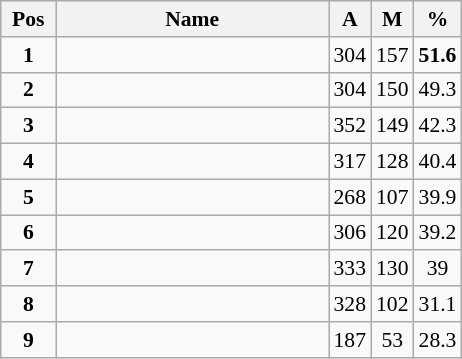<table class="wikitable" style="text-align:center; font-size:90%;">
<tr>
<th width=30px>Pos</th>
<th width=175px>Name</th>
<th width=20px>A</th>
<th width=20px>M</th>
<th width=25px>%</th>
</tr>
<tr>
<td><strong>1</strong></td>
<td align=left><strong></strong></td>
<td>304</td>
<td>157</td>
<td><strong>51.6</strong></td>
</tr>
<tr>
<td><strong>2</strong></td>
<td align=left></td>
<td>304</td>
<td>150</td>
<td>49.3</td>
</tr>
<tr>
<td><strong>3</strong></td>
<td align=left></td>
<td>352</td>
<td>149</td>
<td>42.3</td>
</tr>
<tr>
<td><strong>4</strong></td>
<td align=left></td>
<td>317</td>
<td>128</td>
<td>40.4</td>
</tr>
<tr>
<td><strong>5</strong></td>
<td align=left></td>
<td>268</td>
<td>107</td>
<td align=center>39.9</td>
</tr>
<tr>
<td><strong>6</strong></td>
<td align=left></td>
<td>306</td>
<td>120</td>
<td>39.2</td>
</tr>
<tr>
<td><strong>7</strong></td>
<td align=left></td>
<td>333</td>
<td>130</td>
<td>39</td>
</tr>
<tr>
<td><strong>8</strong></td>
<td align=left></td>
<td>328</td>
<td>102</td>
<td>31.1</td>
</tr>
<tr>
<td><strong>9</strong></td>
<td align=left></td>
<td>187</td>
<td>53</td>
<td>28.3</td>
</tr>
</table>
